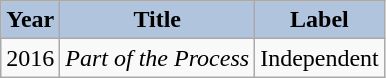<table class="wikitable">
<tr>
<th style="background:lightsteelblue; color:black">Year</th>
<th style="background:lightsteelblue; color:black">Title</th>
<th style="background:lightsteelblue; color:black">Label</th>
</tr>
<tr>
<td align="center">2016</td>
<td><em>Part of the Process</em></td>
<td>Independent</td>
</tr>
</table>
